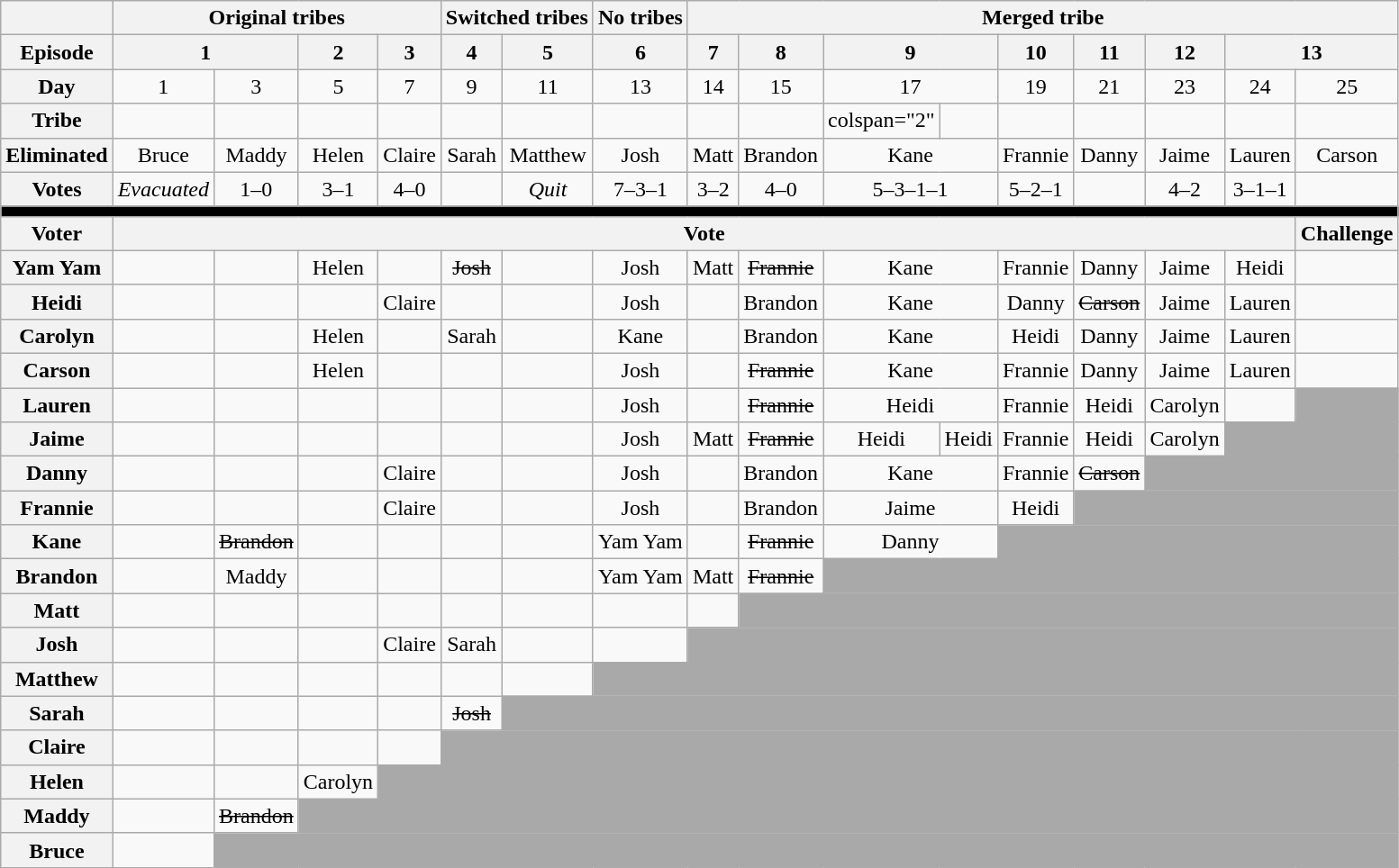<table class="wikitable unsortable" style="text-align:center;">
<tr>
<th></th>
<th colspan="4">Original tribes</th>
<th colspan="2">Switched tribes</th>
<th>No tribes</th>
<th colspan="9">Merged tribe</th>
</tr>
<tr>
<th>Episode</th>
<th colspan="2">1</th>
<th>2</th>
<th>3</th>
<th>4</th>
<th>5</th>
<th>6</th>
<th>7</th>
<th>8</th>
<th colspan="2">9</th>
<th>10</th>
<th>11</th>
<th>12</th>
<th colspan="2">13</th>
</tr>
<tr>
<th>Day</th>
<td>1</td>
<td>3</td>
<td>5</td>
<td>7</td>
<td>9</td>
<td>11</td>
<td>13</td>
<td>14</td>
<td>15</td>
<td colspan="2">17</td>
<td>19</td>
<td>21</td>
<td>23</td>
<td>24</td>
<td>25</td>
</tr>
<tr>
<th>Tribe</th>
<td></td>
<td></td>
<td></td>
<td></td>
<td></td>
<td></td>
<td></td>
<td></td>
<td></td>
<td>colspan="2" </td>
<td></td>
<td></td>
<td></td>
<td></td>
<td></td>
</tr>
<tr>
<th>Eliminated</th>
<td>Bruce</td>
<td>Maddy</td>
<td>Helen</td>
<td>Claire</td>
<td>Sarah</td>
<td>Matthew</td>
<td>Josh</td>
<td>Matt</td>
<td>Brandon</td>
<td colspan="2">Kane</td>
<td>Frannie</td>
<td>Danny</td>
<td>Jaime</td>
<td>Lauren</td>
<td>Carson</td>
</tr>
<tr>
<th>Votes</th>
<td><em>Evacuated</em></td>
<td>1–0</td>
<td>3–1</td>
<td>4–0</td>
<td></td>
<td><em>Quit</em></td>
<td>7–3–1</td>
<td>3–2</td>
<td>4–0</td>
<td colspan="2">5–3–1–1</td>
<td>5–2–1</td>
<td></td>
<td>4–2</td>
<td>3–1–1</td>
<td></td>
</tr>
<tr>
<td colspan="17" style="background:black"></td>
</tr>
<tr>
<th>Voter</th>
<th colspan="15">Vote</th>
<th>Challenge</th>
</tr>
<tr>
<th>Yam Yam</th>
<td></td>
<td></td>
<td>Helen</td>
<td></td>
<td><s>Josh</s></td>
<td></td>
<td>Josh</td>
<td>Matt</td>
<td><s>Frannie</s></td>
<td colspan="2">Kane</td>
<td>Frannie</td>
<td>Danny</td>
<td>Jaime</td>
<td>Heidi</td>
<td></td>
</tr>
<tr>
<th>Heidi</th>
<td></td>
<td></td>
<td></td>
<td>Claire</td>
<td></td>
<td></td>
<td>Josh</td>
<td></td>
<td>Brandon</td>
<td colspan="2">Kane</td>
<td>Danny</td>
<td><s>Carson</s></td>
<td>Jaime</td>
<td>Lauren</td>
<td></td>
</tr>
<tr>
<th>Carolyn</th>
<td></td>
<td></td>
<td>Helen</td>
<td></td>
<td>Sarah</td>
<td></td>
<td>Kane</td>
<td></td>
<td>Brandon</td>
<td colspan="2">Kane</td>
<td>Heidi</td>
<td>Danny</td>
<td>Jaime</td>
<td>Lauren</td>
<td></td>
</tr>
<tr>
<th>Carson</th>
<td></td>
<td></td>
<td>Helen</td>
<td></td>
<td></td>
<td></td>
<td>Josh</td>
<td></td>
<td><s>Frannie</s></td>
<td colspan="2">Kane</td>
<td>Frannie</td>
<td>Danny</td>
<td>Jaime</td>
<td>Lauren</td>
<td></td>
</tr>
<tr>
<th>Lauren</th>
<td></td>
<td></td>
<td></td>
<td></td>
<td></td>
<td></td>
<td>Josh</td>
<td></td>
<td><s>Frannie</s></td>
<td colspan="2">Heidi</td>
<td>Frannie</td>
<td>Heidi</td>
<td>Carolyn</td>
<td></td>
<td colspan="1" bgcolor="darkgray"></td>
</tr>
<tr>
<th>Jaime</th>
<td></td>
<td></td>
<td></td>
<td></td>
<td></td>
<td></td>
<td>Josh</td>
<td>Matt</td>
<td><s>Frannie</s></td>
<td>Heidi</td>
<td>Heidi</td>
<td>Frannie</td>
<td>Heidi</td>
<td>Carolyn</td>
<td colspan="2" bgcolor="darkgray"></td>
</tr>
<tr>
<th>Danny</th>
<td></td>
<td></td>
<td></td>
<td>Claire</td>
<td></td>
<td></td>
<td>Josh</td>
<td></td>
<td>Brandon</td>
<td colspan="2">Kane</td>
<td>Frannie</td>
<td><s>Carson</s></td>
<td colspan="3" bgcolor="darkgray"></td>
</tr>
<tr>
<th>Frannie</th>
<td></td>
<td></td>
<td></td>
<td>Claire</td>
<td></td>
<td></td>
<td>Josh</td>
<td></td>
<td>Brandon</td>
<td colspan="2">Jaime</td>
<td>Heidi</td>
<td colspan="4" bgcolor="darkgray"></td>
</tr>
<tr>
<th>Kane</th>
<td></td>
<td><s>Brandon</s></td>
<td></td>
<td></td>
<td></td>
<td></td>
<td>Yam Yam</td>
<td></td>
<td><s>Frannie</s></td>
<td colspan="2">Danny</td>
<td colspan="5" bgcolor="darkgray"></td>
</tr>
<tr>
<th>Brandon</th>
<td></td>
<td>Maddy</td>
<td></td>
<td></td>
<td></td>
<td></td>
<td>Yam Yam</td>
<td>Matt</td>
<td><s>Frannie</s></td>
<td colspan="7" bgcolor="darkgray"></td>
</tr>
<tr>
<th>Matt</th>
<td></td>
<td></td>
<td></td>
<td></td>
<td></td>
<td></td>
<td></td>
<td></td>
<td colspan="8" bgcolor="darkgray"></td>
</tr>
<tr>
<th>Josh</th>
<td></td>
<td></td>
<td></td>
<td>Claire</td>
<td>Sarah</td>
<td></td>
<td></td>
<td colspan="9" bgcolor="darkgray"></td>
</tr>
<tr>
<th>Matthew</th>
<td></td>
<td></td>
<td></td>
<td></td>
<td></td>
<td></td>
<td colspan="10" bgcolor="darkgray"></td>
</tr>
<tr>
<th>Sarah</th>
<td></td>
<td></td>
<td></td>
<td></td>
<td><s>Josh</s></td>
<td colspan="11" bgcolor="darkgray"></td>
</tr>
<tr>
<th>Claire</th>
<td></td>
<td></td>
<td></td>
<td></td>
<td colspan="12" style="background:darkgray"></td>
</tr>
<tr>
<th>Helen</th>
<td></td>
<td></td>
<td>Carolyn</td>
<td colspan="13" style="background:darkgray"></td>
</tr>
<tr>
<th>Maddy</th>
<td></td>
<td><s>Brandon</s></td>
<td colspan="14" style="background:darkgray"></td>
</tr>
<tr>
<th>Bruce</th>
<td></td>
<td colspan="15" style="background:darkgray"></td>
</tr>
</table>
